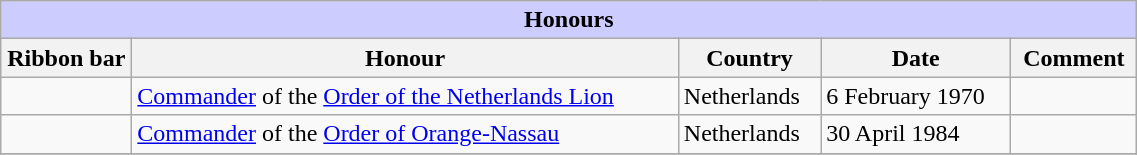<table class="wikitable" style="width:60%;">
<tr style="background:#ccf; text-align:center;">
<td colspan=5><strong>Honours</strong></td>
</tr>
<tr>
<th style="width:80px;">Ribbon bar</th>
<th>Honour</th>
<th>Country</th>
<th>Date</th>
<th>Comment</th>
</tr>
<tr>
<td></td>
<td><a href='#'>Commander</a> of the <a href='#'>Order of the Netherlands Lion</a></td>
<td>Netherlands</td>
<td>6 February 1970</td>
<td></td>
</tr>
<tr>
<td></td>
<td><a href='#'>Commander</a> of the <a href='#'>Order of Orange-Nassau</a></td>
<td>Netherlands</td>
<td>30 April 1984</td>
<td></td>
</tr>
<tr>
</tr>
</table>
